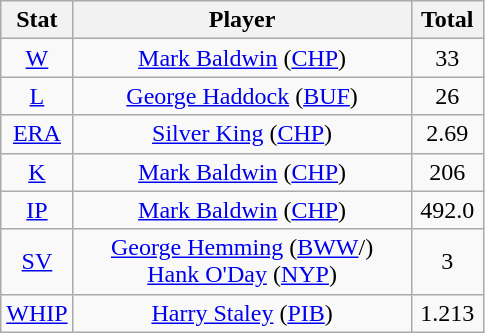<table class="wikitable" style="text-align:center;">
<tr>
<th style="width:15%;">Stat</th>
<th>Player</th>
<th style="width:15%;">Total</th>
</tr>
<tr>
<td><a href='#'>W</a></td>
<td><a href='#'>Mark Baldwin</a> (<a href='#'>CHP</a>)</td>
<td>33</td>
</tr>
<tr>
<td><a href='#'>L</a></td>
<td><a href='#'>George Haddock</a> (<a href='#'>BUF</a>)</td>
<td>26</td>
</tr>
<tr>
<td><a href='#'>ERA</a></td>
<td><a href='#'>Silver King</a> (<a href='#'>CHP</a>)</td>
<td>2.69</td>
</tr>
<tr>
<td><a href='#'>K</a></td>
<td><a href='#'>Mark Baldwin</a> (<a href='#'>CHP</a>)</td>
<td>206</td>
</tr>
<tr>
<td><a href='#'>IP</a></td>
<td><a href='#'>Mark Baldwin</a> (<a href='#'>CHP</a>)</td>
<td>492.0</td>
</tr>
<tr>
<td><a href='#'>SV</a></td>
<td><a href='#'>George Hemming</a> (<a href='#'>BWW</a>/)<br><a href='#'>Hank O'Day</a> (<a href='#'>NYP</a>)</td>
<td>3</td>
</tr>
<tr>
<td><a href='#'>WHIP</a></td>
<td><a href='#'>Harry Staley</a> (<a href='#'>PIB</a>)</td>
<td>1.213</td>
</tr>
</table>
